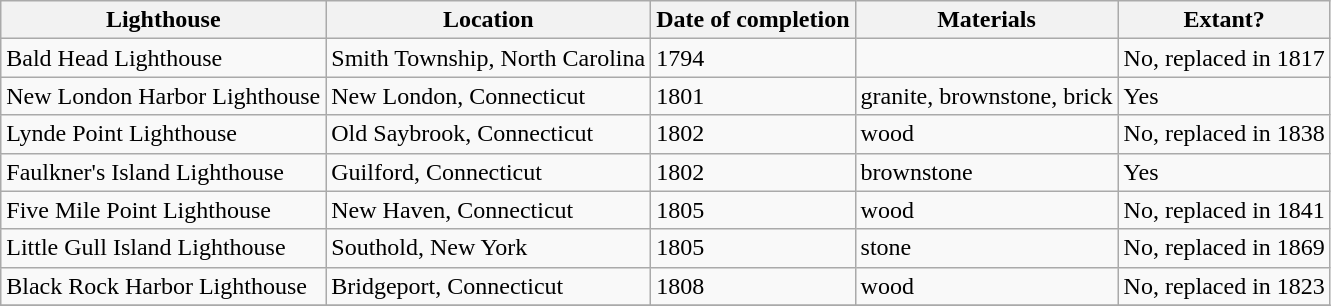<table class="wikitable sortable">
<tr>
<th>Lighthouse</th>
<th>Location</th>
<th>Date of completion</th>
<th>Materials</th>
<th>Extant?</th>
</tr>
<tr>
<td>Bald Head Lighthouse</td>
<td>Smith Township, North Carolina</td>
<td>1794</td>
<td></td>
<td>No, replaced in 1817</td>
</tr>
<tr>
<td>New London Harbor Lighthouse</td>
<td>New London, Connecticut</td>
<td>1801</td>
<td>granite, brownstone, brick</td>
<td>Yes</td>
</tr>
<tr>
<td>Lynde Point Lighthouse</td>
<td>Old Saybrook, Connecticut</td>
<td>1802</td>
<td>wood</td>
<td>No, replaced in 1838</td>
</tr>
<tr>
<td>Faulkner's Island Lighthouse</td>
<td>Guilford, Connecticut</td>
<td>1802</td>
<td>brownstone</td>
<td>Yes</td>
</tr>
<tr>
<td>Five Mile Point Lighthouse</td>
<td>New Haven, Connecticut</td>
<td>1805</td>
<td>wood</td>
<td>No, replaced in 1841</td>
</tr>
<tr>
<td>Little Gull Island Lighthouse</td>
<td>Southold, New York</td>
<td>1805</td>
<td>stone</td>
<td>No, replaced in 1869</td>
</tr>
<tr>
<td>Black Rock Harbor Lighthouse</td>
<td>Bridgeport, Connecticut</td>
<td>1808</td>
<td>wood</td>
<td>No, replaced in 1823</td>
</tr>
<tr>
</tr>
</table>
